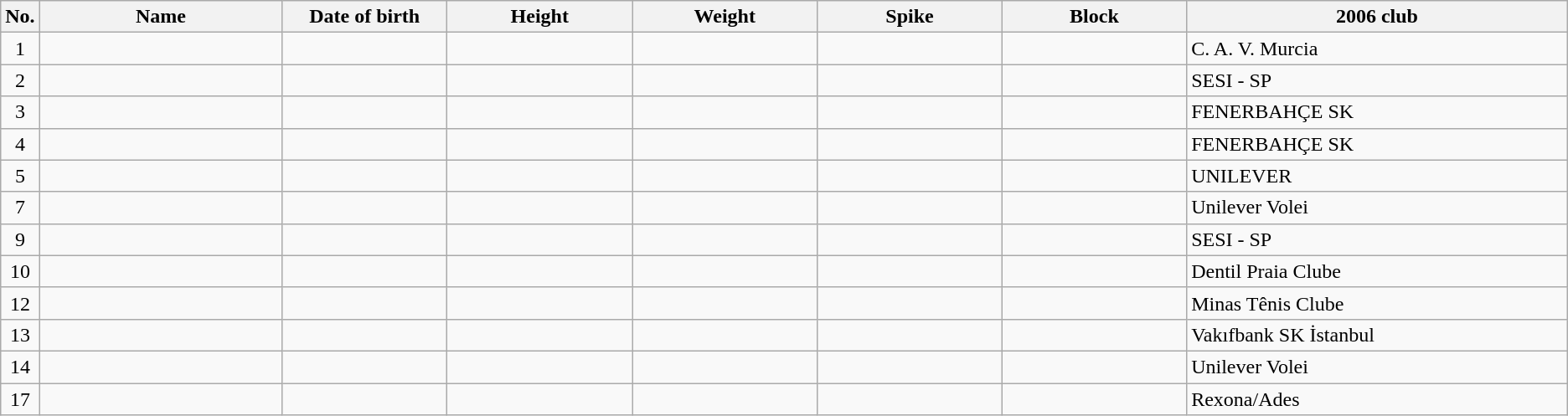<table class="wikitable sortable" style="font-size:100%; text-align:center;">
<tr>
<th>No.</th>
<th style="width:12em">Name</th>
<th style="width:8em">Date of birth</th>
<th style="width:9em">Height</th>
<th style="width:9em">Weight</th>
<th style="width:9em">Spike</th>
<th style="width:9em">Block</th>
<th style="width:19em">2006 club</th>
</tr>
<tr>
<td>1</td>
<td align=left></td>
<td align=right></td>
<td></td>
<td></td>
<td></td>
<td></td>
<td align=left>C. A. V. Murcia</td>
</tr>
<tr>
<td>2</td>
<td align=left></td>
<td align=right></td>
<td></td>
<td></td>
<td></td>
<td></td>
<td align=left>SESI - SP</td>
</tr>
<tr>
<td>3</td>
<td align=left></td>
<td align=right></td>
<td></td>
<td></td>
<td></td>
<td></td>
<td align=left>FENERBAHÇE SK</td>
</tr>
<tr>
<td>4</td>
<td align=left></td>
<td align=right></td>
<td></td>
<td></td>
<td></td>
<td></td>
<td align=left>FENERBAHÇE SK</td>
</tr>
<tr>
<td>5</td>
<td align=left></td>
<td align=right></td>
<td></td>
<td></td>
<td></td>
<td></td>
<td align=left>UNILEVER</td>
</tr>
<tr>
<td>7</td>
<td align=left></td>
<td align=right></td>
<td></td>
<td></td>
<td></td>
<td></td>
<td align=left>Unilever Volei</td>
</tr>
<tr>
<td>9</td>
<td align=left></td>
<td align=right></td>
<td></td>
<td></td>
<td></td>
<td></td>
<td align=left>SESI - SP</td>
</tr>
<tr>
<td>10</td>
<td align=left></td>
<td align=right></td>
<td></td>
<td></td>
<td></td>
<td></td>
<td align=left>Dentil Praia Clube</td>
</tr>
<tr>
<td>12</td>
<td align=left></td>
<td align=right></td>
<td></td>
<td></td>
<td></td>
<td></td>
<td align=left>Minas Tênis Clube</td>
</tr>
<tr>
<td>13</td>
<td align=left></td>
<td align=right></td>
<td></td>
<td></td>
<td></td>
<td></td>
<td align=left>Vakıfbank SK İstanbul</td>
</tr>
<tr>
<td>14</td>
<td align=left></td>
<td align=right></td>
<td></td>
<td></td>
<td></td>
<td></td>
<td align=left>Unilever Volei</td>
</tr>
<tr>
<td>17</td>
<td align=left></td>
<td align=right></td>
<td></td>
<td></td>
<td></td>
<td></td>
<td align=left>Rexona/Ades</td>
</tr>
</table>
